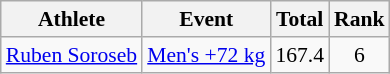<table class="wikitable" style="font-size:90%">
<tr>
<th>Athlete</th>
<th>Event</th>
<th>Total</th>
<th>Rank</th>
</tr>
<tr align=center>
<td align=left><a href='#'>Ruben Soroseb</a></td>
<td align=left><a href='#'>Men's +72 kg</a></td>
<td>167.4</td>
<td>6</td>
</tr>
</table>
